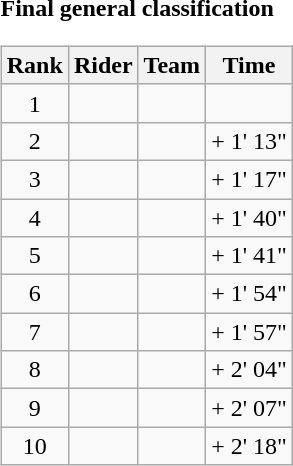<table>
<tr>
<td><strong>Final general classification</strong><br><table class="wikitable">
<tr>
<th scope="col">Rank</th>
<th scope="col">Rider</th>
<th scope="col">Team</th>
<th scope="col">Time</th>
</tr>
<tr>
<td style="text-align:center;">1</td>
<td></td>
<td></td>
<td style="text-align:right;"></td>
</tr>
<tr>
<td style="text-align:center;">2</td>
<td></td>
<td></td>
<td style="text-align:right;">+ 1' 13"</td>
</tr>
<tr>
<td style="text-align:center;">3</td>
<td></td>
<td></td>
<td style="text-align:right;">+ 1' 17"</td>
</tr>
<tr>
<td style="text-align:center;">4</td>
<td></td>
<td></td>
<td style="text-align:right;">+ 1' 40"</td>
</tr>
<tr>
<td style="text-align:center;">5</td>
<td></td>
<td></td>
<td style="text-align:right;">+ 1' 41"</td>
</tr>
<tr>
<td style="text-align:center;">6</td>
<td></td>
<td></td>
<td style="text-align:right;">+ 1' 54"</td>
</tr>
<tr>
<td style="text-align:center;">7</td>
<td></td>
<td></td>
<td style="text-align:right;">+ 1' 57"</td>
</tr>
<tr>
<td style="text-align:center;">8</td>
<td></td>
<td></td>
<td style="text-align:right;">+ 2' 04"</td>
</tr>
<tr>
<td style="text-align:center;">9</td>
<td></td>
<td></td>
<td style="text-align:right;">+ 2' 07"</td>
</tr>
<tr>
<td style="text-align:center;">10</td>
<td></td>
<td></td>
<td style="text-align:right;">+ 2' 18"</td>
</tr>
</table>
</td>
</tr>
</table>
